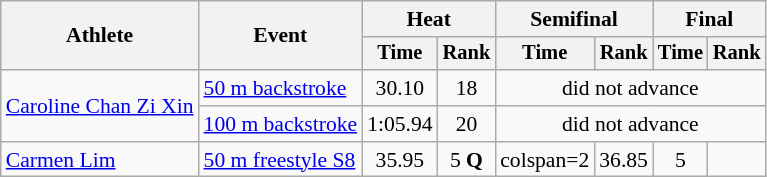<table class=wikitable style=font-size:90%>
<tr>
<th rowspan=2>Athlete</th>
<th rowspan=2>Event</th>
<th colspan=2>Heat</th>
<th colspan=2>Semifinal</th>
<th colspan=2>Final</th>
</tr>
<tr style=font-size:95%>
<th>Time</th>
<th>Rank</th>
<th>Time</th>
<th>Rank</th>
<th>Time</th>
<th>Rank</th>
</tr>
<tr align=center>
<td align=left rowspan=2><a href='#'>Caroline Chan Zi Xin</a></td>
<td align=left><a href='#'>50 m backstroke</a></td>
<td>30.10</td>
<td>18</td>
<td colspan=4>did not advance</td>
</tr>
<tr align=center>
<td align=left><a href='#'>100 m backstroke</a></td>
<td>1:05.94</td>
<td>20</td>
<td colspan=4>did not advance</td>
</tr>
<tr align=center>
<td align=left><a href='#'>Carmen Lim</a></td>
<td align=left><a href='#'>50 m freestyle S8</a></td>
<td>35.95</td>
<td>5 <strong>Q</strong></td>
<td>colspan=2 </td>
<td>36.85</td>
<td>5</td>
</tr>
</table>
